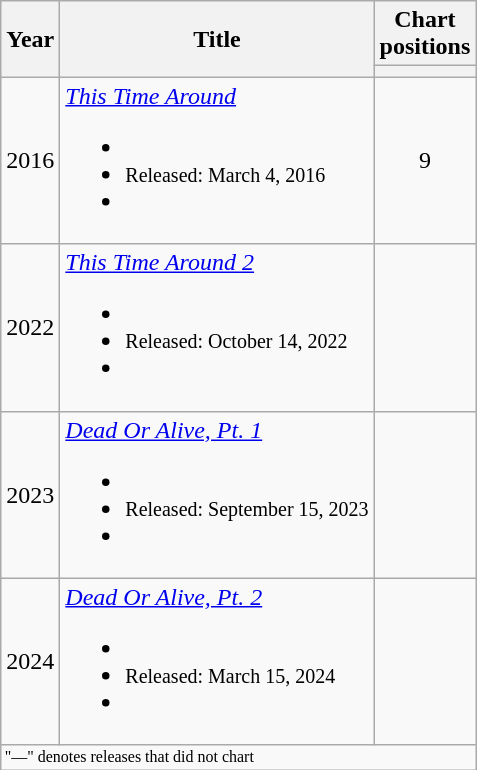<table class="wikitable">
<tr>
<th rowspan="2">Year</th>
<th rowspan="2">Title</th>
<th colspan="1">Chart positions</th>
</tr>
<tr>
<th style="width:60px;"></th>
</tr>
<tr>
<td>2016</td>
<td><em><a href='#'>This Time Around</a></em><br><ul><li></li><li><small>Released: March 4, 2016</small></li><li></li></ul></td>
<td style = "text-align:center;">9</td>
</tr>
<tr>
<td>2022</td>
<td><em><a href='#'>This Time Around 2</a></em><br><ul><li></li><li><small>Released: October 14, 2022</small></li><li></li></ul></td>
<td style = "text-align:center;"></td>
</tr>
<tr>
<td>2023</td>
<td><em><a href='#'>Dead Or Alive, Pt. 1</a></em><br><ul><li></li><li><small>Released: September 15, 2023</small></li><li></li></ul></td>
<td style = "text-align:center;"></td>
</tr>
<tr>
<td>2024</td>
<td><em><a href='#'>Dead Or Alive, Pt. 2</a></em><br><ul><li></li><li><small>Released: March 15, 2024</small></li><li></li></ul></td>
<td style = "text-align:center;"></td>
</tr>
<tr>
<td colspan="10" style="font-size:8pt">"—" denotes releases that did not chart</td>
</tr>
</table>
